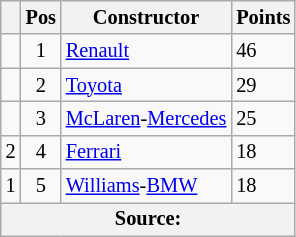<table class="wikitable" style="font-size: 85%;">
<tr>
<th></th>
<th>Pos</th>
<th>Constructor</th>
<th>Points</th>
</tr>
<tr>
<td></td>
<td align="center">1</td>
<td> <a href='#'>Renault</a></td>
<td>46</td>
</tr>
<tr>
<td></td>
<td align="center">2</td>
<td> <a href='#'>Toyota</a></td>
<td>29</td>
</tr>
<tr>
<td></td>
<td align="center">3</td>
<td> <a href='#'>McLaren</a>-<a href='#'>Mercedes</a></td>
<td>25</td>
</tr>
<tr>
<td> 2</td>
<td align="center">4</td>
<td> <a href='#'>Ferrari</a></td>
<td>18</td>
</tr>
<tr>
<td> 1</td>
<td align="center">5</td>
<td> <a href='#'>Williams</a>-<a href='#'>BMW</a></td>
<td>18</td>
</tr>
<tr>
<th colspan=4>Source: </th>
</tr>
</table>
